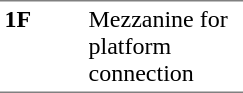<table border=0 cellspacing=0 cellpadding=3>
<tr>
<td style="border-bottom:solid 1px gray;border-top:solid 1px gray;" width=50 valign=top><strong>1F</strong></td>
<td style="border-top:solid 1px gray;border-bottom:solid 1px gray;" width=100 valign=top>Mezzanine for platform connection</td>
</tr>
</table>
